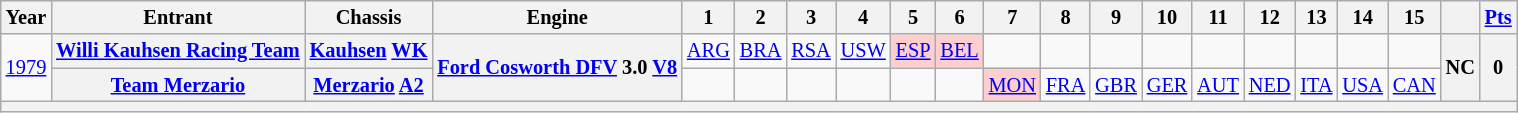<table class="wikitable" style="text-align:center; font-size:85%">
<tr>
<th>Year</th>
<th>Entrant</th>
<th>Chassis</th>
<th>Engine</th>
<th>1</th>
<th>2</th>
<th>3</th>
<th>4</th>
<th>5</th>
<th>6</th>
<th>7</th>
<th>8</th>
<th>9</th>
<th>10</th>
<th>11</th>
<th>12</th>
<th>13</th>
<th>14</th>
<th>15</th>
<th></th>
<th><a href='#'>Pts</a></th>
</tr>
<tr>
<td rowspan=2><a href='#'>1979</a></td>
<th nowrap><a href='#'>Willi Kauhsen Racing Team</a></th>
<th nowrap><a href='#'>Kauhsen</a> <a href='#'>WK</a></th>
<th rowspan=2 nowrap><a href='#'>Ford Cosworth DFV</a> 3.0 <a href='#'>V8</a></th>
<td><a href='#'>ARG</a></td>
<td><a href='#'>BRA</a></td>
<td><a href='#'>RSA</a></td>
<td><a href='#'>USW</a></td>
<td style="background:#FFCFCF;"><a href='#'>ESP</a><br></td>
<td style="background:#FFCFCF;"><a href='#'>BEL</a><br></td>
<td></td>
<td></td>
<td></td>
<td></td>
<td></td>
<td></td>
<td></td>
<td></td>
<td></td>
<th rowspan=2>NC</th>
<th rowspan=2>0</th>
</tr>
<tr>
<th><a href='#'>Team Merzario</a></th>
<th><a href='#'>Merzario</a> <a href='#'>A2</a></th>
<td></td>
<td></td>
<td></td>
<td></td>
<td></td>
<td></td>
<td style="background:#FFCFCF;"><a href='#'>MON</a><br></td>
<td><a href='#'>FRA</a></td>
<td><a href='#'>GBR</a></td>
<td><a href='#'>GER</a></td>
<td><a href='#'>AUT</a></td>
<td><a href='#'>NED</a></td>
<td><a href='#'>ITA</a></td>
<td><a href='#'>USA</a></td>
<td><a href='#'>CAN</a></td>
</tr>
<tr>
<th colspan="21"></th>
</tr>
</table>
